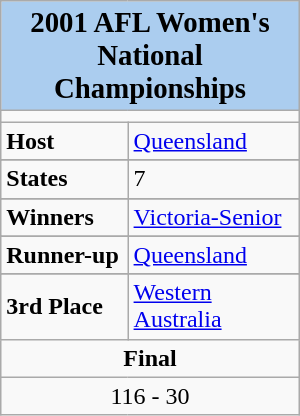<table class="wikitable" align="right" width="200" style="margin-left:0.3em">
<tr>
<th style="background:#ABCDEF" align="center" colspan="2"><big>2001 AFL Women's National Championships</big></th>
</tr>
<tr>
<td colspan="2" style="text-align: center;"></td>
</tr>
<tr>
<td><strong>Host</strong></td>
<td><a href='#'>Queensland</a></td>
</tr>
<tr style="text-align:center;">
</tr>
<tr>
<td><strong>States</strong></td>
<td>7</td>
</tr>
<tr style="text-align:center;">
</tr>
<tr>
<td><strong>Winners</strong></td>
<td><a href='#'>Victoria-Senior</a></td>
</tr>
<tr style="text-align:center;">
</tr>
<tr>
<td><strong>Runner-up</strong></td>
<td><a href='#'>Queensland</a></td>
</tr>
<tr style="text-align:center;">
</tr>
<tr>
<td><strong>3rd Place</strong></td>
<td><a href='#'>Western Australia</a></td>
</tr>
<tr style="text-align:center;">
<td colspan="2"><strong>Final</strong></td>
</tr>
<tr style="text-align:center;">
<td colspan="2">116 - 30</td>
</tr>
</table>
